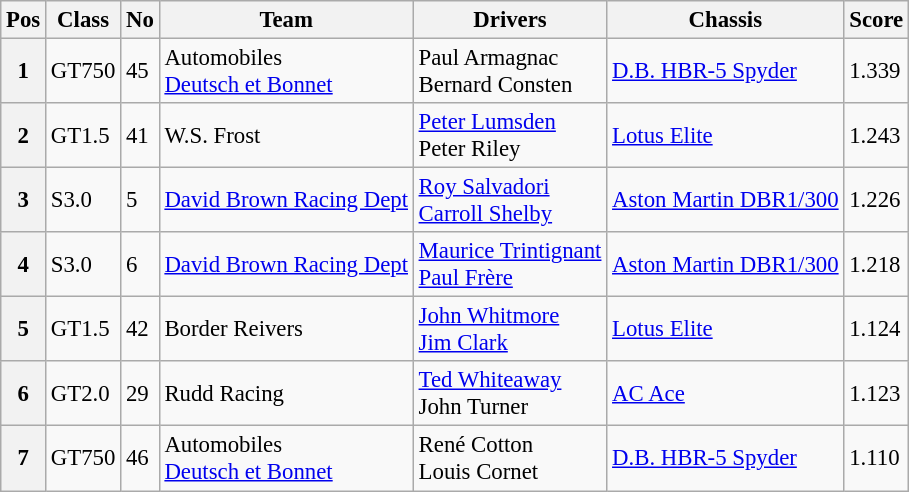<table class="wikitable" style="font-size: 95%;">
<tr>
<th>Pos</th>
<th>Class</th>
<th>No</th>
<th>Team</th>
<th>Drivers</th>
<th>Chassis</th>
<th>Score</th>
</tr>
<tr>
<th>1</th>
<td>GT750</td>
<td>45</td>
<td> Automobiles<br><a href='#'>Deutsch et Bonnet</a></td>
<td> Paul Armagnac<br> Bernard Consten</td>
<td><a href='#'>D.B. HBR-5 Spyder</a></td>
<td>1.339</td>
</tr>
<tr>
<th>2</th>
<td>GT1.5</td>
<td>41</td>
<td> W.S. Frost</td>
<td> <a href='#'>Peter Lumsden</a><br> Peter Riley</td>
<td><a href='#'>Lotus Elite</a></td>
<td>1.243</td>
</tr>
<tr>
<th>3</th>
<td>S3.0</td>
<td>5</td>
<td> <a href='#'>David Brown Racing Dept</a></td>
<td> <a href='#'>Roy Salvadori</a><br> <a href='#'>Carroll Shelby</a></td>
<td><a href='#'>Aston Martin DBR1/300</a></td>
<td>1.226</td>
</tr>
<tr>
<th>4</th>
<td>S3.0</td>
<td>6</td>
<td> <a href='#'>David Brown Racing Dept</a></td>
<td> <a href='#'>Maurice Trintignant</a><br> <a href='#'>Paul Frère</a></td>
<td><a href='#'>Aston Martin DBR1/300</a></td>
<td>1.218</td>
</tr>
<tr>
<th>5</th>
<td>GT1.5</td>
<td>42</td>
<td> Border Reivers</td>
<td> <a href='#'>John Whitmore</a> <br> <a href='#'>Jim Clark</a></td>
<td><a href='#'>Lotus Elite</a></td>
<td>1.124</td>
</tr>
<tr>
<th>6</th>
<td>GT2.0</td>
<td>29</td>
<td> Rudd Racing</td>
<td> <a href='#'>Ted Whiteaway</a><br> John Turner</td>
<td><a href='#'>AC Ace</a></td>
<td>1.123</td>
</tr>
<tr>
<th>7</th>
<td>GT750</td>
<td>46</td>
<td> Automobiles<br><a href='#'>Deutsch et Bonnet</a></td>
<td> René Cotton<br> Louis Cornet</td>
<td><a href='#'>D.B. HBR-5 Spyder</a></td>
<td>1.110</td>
</tr>
</table>
